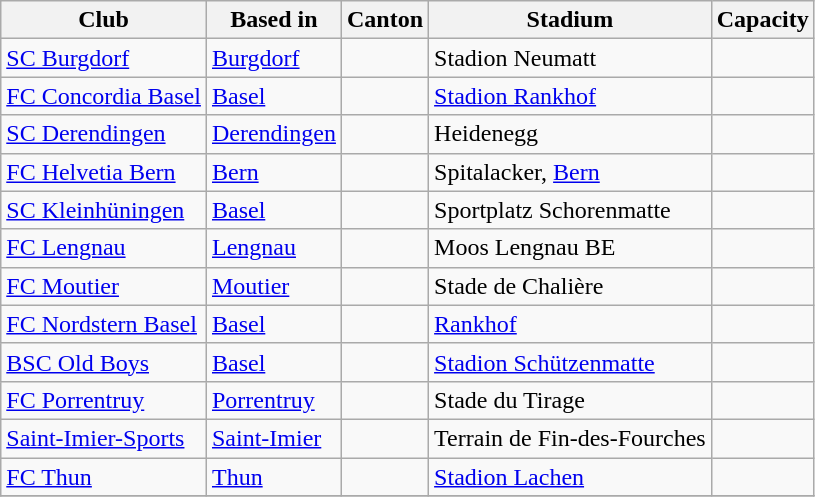<table class="wikitable">
<tr>
<th>Club</th>
<th>Based in</th>
<th>Canton</th>
<th>Stadium</th>
<th>Capacity</th>
</tr>
<tr>
<td><a href='#'>SC Burgdorf</a></td>
<td><a href='#'>Burgdorf</a></td>
<td></td>
<td>Stadion Neumatt</td>
<td></td>
</tr>
<tr>
<td><a href='#'>FC Concordia Basel</a></td>
<td><a href='#'>Basel</a></td>
<td></td>
<td><a href='#'>Stadion Rankhof</a></td>
<td></td>
</tr>
<tr>
<td><a href='#'>SC Derendingen</a></td>
<td><a href='#'>Derendingen</a></td>
<td></td>
<td>Heidenegg</td>
<td></td>
</tr>
<tr>
<td><a href='#'>FC Helvetia Bern</a></td>
<td><a href='#'>Bern</a></td>
<td></td>
<td>Spitalacker, <a href='#'>Bern</a></td>
<td></td>
</tr>
<tr>
<td><a href='#'>SC Kleinhüningen</a></td>
<td><a href='#'>Basel</a></td>
<td></td>
<td>Sportplatz Schorenmatte</td>
<td></td>
</tr>
<tr>
<td><a href='#'>FC Lengnau</a></td>
<td><a href='#'>Lengnau</a></td>
<td></td>
<td>Moos Lengnau BE</td>
<td></td>
</tr>
<tr>
<td><a href='#'>FC Moutier</a></td>
<td><a href='#'>Moutier</a></td>
<td></td>
<td>Stade de Chalière</td>
<td></td>
</tr>
<tr>
<td><a href='#'>FC Nordstern Basel</a></td>
<td><a href='#'>Basel</a></td>
<td></td>
<td><a href='#'>Rankhof</a></td>
<td></td>
</tr>
<tr>
<td><a href='#'>BSC Old Boys</a></td>
<td><a href='#'>Basel</a></td>
<td></td>
<td><a href='#'>Stadion Schützenmatte</a></td>
<td></td>
</tr>
<tr>
<td><a href='#'>FC Porrentruy</a></td>
<td><a href='#'>Porrentruy</a></td>
<td></td>
<td>Stade du Tirage</td>
<td></td>
</tr>
<tr>
<td><a href='#'>Saint-Imier-Sports</a></td>
<td><a href='#'>Saint-Imier</a></td>
<td></td>
<td>Terrain de Fin-des-Fourches</td>
<td></td>
</tr>
<tr>
<td><a href='#'>FC Thun</a></td>
<td><a href='#'>Thun</a></td>
<td></td>
<td><a href='#'>Stadion Lachen</a></td>
<td></td>
</tr>
<tr>
</tr>
</table>
